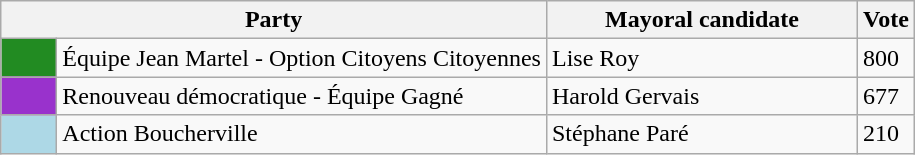<table class="wikitable">
<tr>
<th bgcolor="#DDDDFF" width="230px" colspan="2">Party</th>
<th bgcolor="#DDDDFF" width="200px">Mayoral candidate</th>
<th bgcolor="#DDDDFF" width="30px">Vote</th>
</tr>
<tr>
<td bgcolor="#228B22" width="30px"> </td>
<td>Équipe Jean Martel - Option Citoyens Citoyennes</td>
<td>Lise Roy</td>
<td>800</td>
</tr>
<tr>
<td bgcolor="#9932CC" width="30px"> </td>
<td>Renouveau démocratique - Équipe Gagné</td>
<td>Harold Gervais</td>
<td>677</td>
</tr>
<tr>
<td bgcolor="#ADD8E6" width="30px"> </td>
<td>Action Boucherville</td>
<td>Stéphane Paré</td>
<td>210</td>
</tr>
</table>
